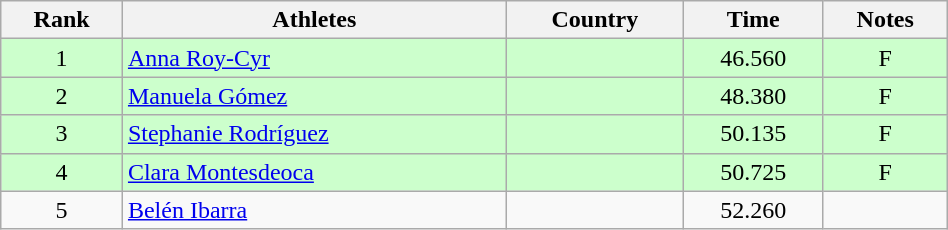<table class="wikitable" width=50% style="text-align:center">
<tr>
<th>Rank</th>
<th>Athletes</th>
<th>Country</th>
<th>Time</th>
<th>Notes</th>
</tr>
<tr bgcolor=#ccffcc>
<td>1</td>
<td align=left><a href='#'>Anna Roy-Cyr</a></td>
<td align=left></td>
<td>46.560</td>
<td>F</td>
</tr>
<tr bgcolor=#ccffcc>
<td>2</td>
<td align=left><a href='#'>Manuela Gómez</a></td>
<td align=left></td>
<td>48.380</td>
<td>F</td>
</tr>
<tr bgcolor=#ccffcc>
<td>3</td>
<td align=left><a href='#'>Stephanie Rodríguez</a></td>
<td align=left></td>
<td>50.135</td>
<td>F</td>
</tr>
<tr bgcolor=#ccffcc>
<td>4</td>
<td align=left><a href='#'>Clara Montesdeoca</a></td>
<td align=left></td>
<td>50.725</td>
<td>F</td>
</tr>
<tr>
<td>5</td>
<td align=left><a href='#'>Belén Ibarra</a></td>
<td align=left></td>
<td>52.260</td>
<td></td>
</tr>
</table>
